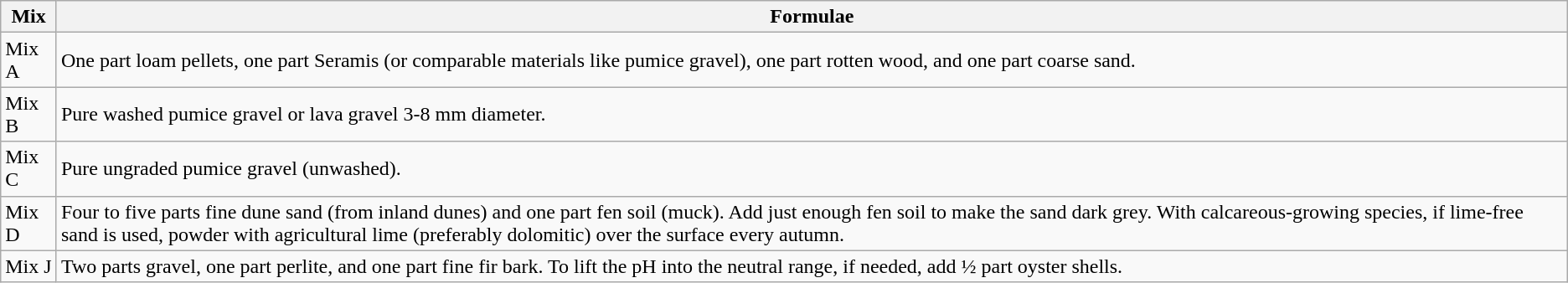<table class="wikitable">
<tr>
<th>Mix</th>
<th>Formulae</th>
</tr>
<tr>
<td>Mix A</td>
<td>One part loam pellets, one part Seramis (or comparable materials like pumice gravel), one part rotten wood, and one part coarse sand.</td>
</tr>
<tr>
<td>Mix B</td>
<td>Pure washed pumice gravel or lava gravel 3-8 mm diameter.</td>
</tr>
<tr>
<td>Mix C</td>
<td>Pure ungraded pumice gravel (unwashed).</td>
</tr>
<tr>
<td>Mix D</td>
<td>Four to five parts fine dune sand (from inland dunes) and one part fen soil (muck). Add just enough fen soil to make the sand dark grey. With calcareous-growing species, if lime-free sand is used, powder with agricultural lime (preferably dolomitic) over the surface every autumn.</td>
</tr>
<tr>
<td>Mix J</td>
<td>Two parts gravel, one part perlite, and one part fine fir bark. To lift the pH into the neutral range, if needed, add ½ part oyster shells.</td>
</tr>
</table>
